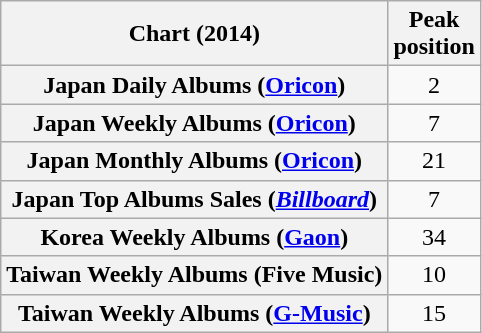<table class="wikitable sortable plainrowheaders" style="text-align:center;">
<tr>
<th scope="col">Chart (2014)</th>
<th scope="col">Peak<br>position</th>
</tr>
<tr>
<th scope="row">Japan Daily Albums (<a href='#'>Oricon</a>)</th>
<td style="text-align:center;">2</td>
</tr>
<tr>
<th scope="row">Japan Weekly Albums (<a href='#'>Oricon</a>)</th>
<td style="text-align:center;">7</td>
</tr>
<tr>
<th scope="row">Japan Monthly Albums (<a href='#'>Oricon</a>)</th>
<td style="text-align:center;">21</td>
</tr>
<tr>
<th scope="row">Japan Top Albums Sales (<em><a href='#'>Billboard</a></em>)</th>
<td style="text-align:center;">7</td>
</tr>
<tr>
<th scope="row">Korea Weekly Albums (<a href='#'>Gaon</a>)</th>
<td style="text-align:center;">34</td>
</tr>
<tr>
<th scope="row">Taiwan Weekly Albums (Five Music)</th>
<td style="text-align:center;">10</td>
</tr>
<tr>
<th scope="row">Taiwan Weekly Albums (<a href='#'>G-Music</a>)</th>
<td style="text-align:center;">15</td>
</tr>
</table>
